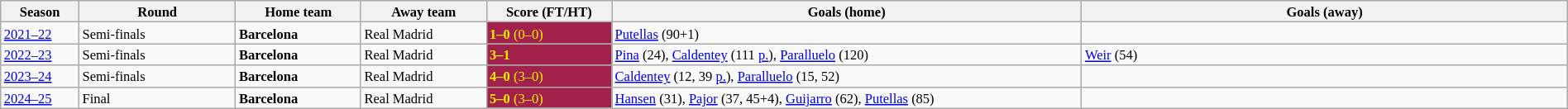<table class="wikitable" style="width:100%; margin:0 left; font-size: 11px">
<tr>
<th width="5%">Season</th>
<th style="width:10%;">Round</th>
<th width="8%">Home team</th>
<th width="8%">Away team</th>
<th width="8%">Score (FT/HT)</th>
<th style="width:30%;">Goals (home)</th>
<th width="30">Goals (away)</th>
</tr>
<tr>
<td><a href='#'>2021–22</a></td>
<td>Semi-finals</td>
<td><strong>Barcelona</strong></td>
<td>Real Madrid</td>
<td style="color:#fff000; background:#A2214B"><strong>1–0</strong> (0–0)</td>
<td><a href='#'>Putellas</a> (90+1)</td>
<td></td>
</tr>
<tr>
<td><a href='#'>2022–23</a></td>
<td>Semi-finals</td>
<td><strong>Barcelona</strong></td>
<td>Real Madrid</td>
<td style="color:#fff000; background:#A2214B"><strong>3–1</strong> </td>
<td><a href='#'>Pina</a> (24), <a href='#'>Caldentey</a> (111 <a href='#'>p.</a>), <a href='#'>Paralluelo</a> (120)</td>
<td><a href='#'>Weir</a> (54)</td>
</tr>
<tr>
<td><a href='#'>2023–24</a></td>
<td>Semi-finals</td>
<td><strong>Barcelona</strong></td>
<td>Real Madrid</td>
<td style="color:#fff000; background:#A2214B"><strong>4–0</strong> (3–0)</td>
<td><a href='#'>Caldentey</a> (12, 39 <a href='#'>p.</a>), <a href='#'>Paralluelo</a> (15, 52)</td>
<td></td>
</tr>
<tr>
<td><a href='#'>2024–25</a></td>
<td>Final</td>
<td><strong>Barcelona</strong></td>
<td>Real Madrid</td>
<td style="color:#fff000; background:#A2214B"><strong>5–0</strong> (3–0)</td>
<td><a href='#'>Hansen</a> (31), <a href='#'>Pajor</a> (37, 45+4), <a href='#'>Guijarro</a> (62), <a href='#'>Putellas</a> (85)</td>
<td></td>
</tr>
</table>
